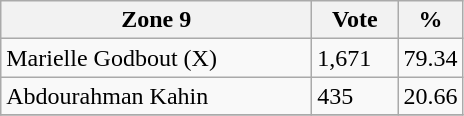<table class="wikitable">
<tr>
<th bgcolor="#DDDDFF" width="200px">Zone 9</th>
<th bgcolor="#DDDDFF" width="50px">Vote</th>
<th bgcolor="#DDDDFF" width="30px">%</th>
</tr>
<tr>
<td>Marielle Godbout (X)</td>
<td>1,671</td>
<td>79.34</td>
</tr>
<tr>
<td>Abdourahman Kahin</td>
<td>435</td>
<td>20.66</td>
</tr>
<tr>
</tr>
</table>
